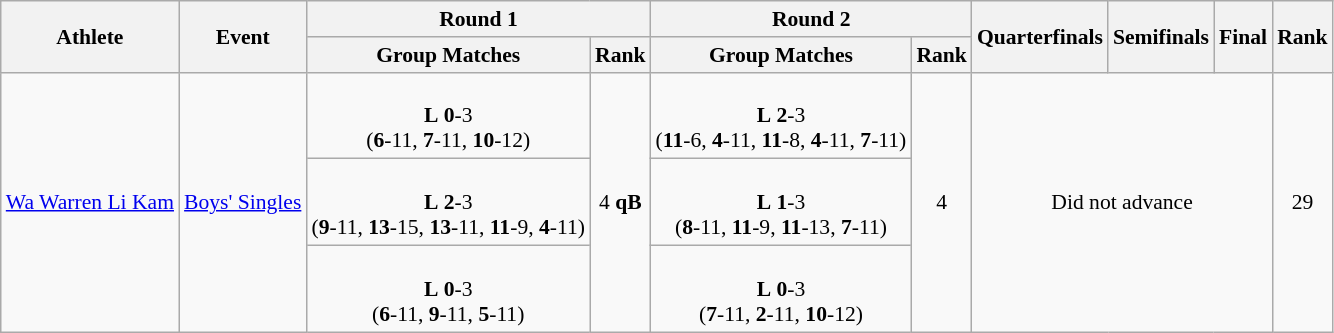<table class="wikitable" border="1" style="font-size:90%">
<tr>
<th rowspan=2>Athlete</th>
<th rowspan=2>Event</th>
<th colspan=2>Round 1</th>
<th colspan=2>Round 2</th>
<th rowspan=2>Quarterfinals</th>
<th rowspan=2>Semifinals</th>
<th rowspan=2>Final</th>
<th rowspan=2>Rank</th>
</tr>
<tr>
<th>Group Matches</th>
<th>Rank</th>
<th>Group Matches</th>
<th>Rank</th>
</tr>
<tr>
<td rowspan=3><a href='#'>Wa Warren Li Kam</a></td>
<td rowspan=3><a href='#'>Boys' Singles</a></td>
<td align=center> <br> <strong>L</strong> <strong>0</strong>-3 <br> (<strong>6</strong>-11, <strong>7</strong>-11, <strong>10</strong>-12)</td>
<td rowspan=3 align=center>4 <strong>qB</strong></td>
<td align=center> <br> <strong>L</strong> <strong>2</strong>-3 <br> (<strong>11</strong>-6, <strong>4</strong>-11, <strong>11</strong>-8, <strong>4</strong>-11, <strong>7</strong>-11)</td>
<td rowspan=3 align=center>4</td>
<td rowspan=3 colspan=3 align=center>Did not advance</td>
<td rowspan=3 align=center>29</td>
</tr>
<tr>
<td align=center> <br> <strong>L</strong> <strong>2</strong>-3 <br> (<strong>9</strong>-11, <strong>13</strong>-15, <strong>13</strong>-11, <strong>11</strong>-9, <strong>4</strong>-11)</td>
<td align=center> <br> <strong>L</strong> <strong>1</strong>-3 <br> (<strong>8</strong>-11, <strong>11</strong>-9, <strong>11</strong>-13, <strong>7</strong>-11)</td>
</tr>
<tr>
<td align=center> <br> <strong>L</strong> <strong>0</strong>-3 <br> (<strong>6</strong>-11, <strong>9</strong>-11, <strong>5</strong>-11)</td>
<td align=center> <br> <strong>L</strong> <strong>0</strong>-3 <br> (<strong>7</strong>-11, <strong>2</strong>-11, <strong>10</strong>-12)</td>
</tr>
</table>
